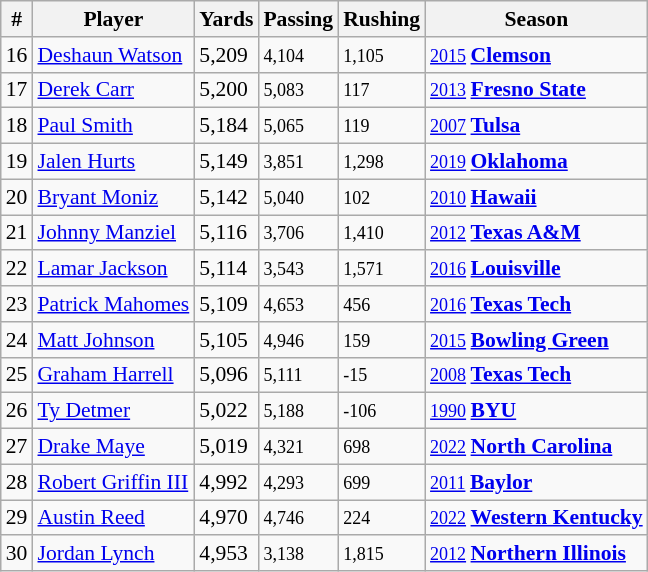<table class="wikitable" style="font-size:90%; white-space: nowrap;">
<tr>
<th>#</th>
<th>Player</th>
<th>Yards</th>
<th>Passing</th>
<th>Rushing</th>
<th>Season</th>
</tr>
<tr>
<td>16</td>
<td><a href='#'>Deshaun Watson</a></td>
<td>5,209</td>
<td><small>4,104</small></td>
<td><small>1,105</small></td>
<td><small> <a href='#'>2015</a> </small> <strong><a href='#'>Clemson</a></strong></td>
</tr>
<tr>
<td>17</td>
<td><a href='#'>Derek Carr</a></td>
<td>5,200</td>
<td><small>5,083</small></td>
<td><small>117</small></td>
<td><small> <a href='#'>2013</a> </small> <strong><a href='#'>Fresno State</a></strong></td>
</tr>
<tr>
<td>18</td>
<td><a href='#'>Paul Smith</a></td>
<td>5,184</td>
<td><small>5,065</small></td>
<td><small>119</small></td>
<td><small> <a href='#'>2007</a> </small> <strong><a href='#'>Tulsa</a></strong></td>
</tr>
<tr>
<td>19</td>
<td><a href='#'>Jalen Hurts</a></td>
<td>5,149</td>
<td><small>3,851</small></td>
<td><small>1,298</small></td>
<td><small> <a href='#'>2019</a> </small> <strong><a href='#'>Oklahoma</a></strong></td>
</tr>
<tr>
<td>20</td>
<td><a href='#'>Bryant Moniz</a></td>
<td>5,142</td>
<td><small>5,040</small></td>
<td><small>102</small></td>
<td><small> <a href='#'>2010</a> </small> <strong><a href='#'>Hawaii</a></strong></td>
</tr>
<tr>
<td>21</td>
<td><a href='#'>Johnny Manziel</a></td>
<td>5,116</td>
<td><small>3,706</small></td>
<td><small>1,410</small></td>
<td><small> <a href='#'>2012</a> </small> <strong><a href='#'>Texas A&M</a></strong></td>
</tr>
<tr>
<td>22</td>
<td><a href='#'>Lamar Jackson</a></td>
<td>5,114</td>
<td><small>3,543</small></td>
<td><small>1,571</small></td>
<td><small> <a href='#'>2016</a> </small> <strong><a href='#'>Louisville</a> </strong></td>
</tr>
<tr>
<td>23</td>
<td><a href='#'>Patrick Mahomes</a></td>
<td>5,109</td>
<td><small>4,653</small></td>
<td><small>456</small></td>
<td><small> <a href='#'>2016</a> </small> <strong><a href='#'>Texas Tech</a></strong></td>
</tr>
<tr>
<td>24</td>
<td><a href='#'>Matt Johnson</a></td>
<td>5,105</td>
<td><small>4,946</small></td>
<td><small>159</small></td>
<td><small> <a href='#'>2015</a> </small> <strong><a href='#'>Bowling Green</a></strong></td>
</tr>
<tr>
<td>25</td>
<td><a href='#'>Graham Harrell</a></td>
<td>5,096</td>
<td><small>5,111</small></td>
<td><small>-15</small></td>
<td><small> <a href='#'>2008</a> </small> <strong><a href='#'>Texas Tech</a></strong></td>
</tr>
<tr>
<td>26</td>
<td><a href='#'>Ty Detmer</a></td>
<td>5,022</td>
<td><small>5,188</small></td>
<td><small>-106</small></td>
<td><small> <a href='#'>1990</a> </small> <strong><a href='#'>BYU</a></strong></td>
</tr>
<tr>
<td>27</td>
<td><a href='#'>Drake Maye</a></td>
<td>5,019</td>
<td><small>4,321</small></td>
<td><small>698</small></td>
<td><small> <a href='#'>2022</a> </small> <strong><a href='#'>North Carolina</a></strong></td>
</tr>
<tr>
<td>28</td>
<td><a href='#'>Robert Griffin III</a></td>
<td>4,992</td>
<td><small>4,293</small></td>
<td><small>699</small></td>
<td><small> <a href='#'>2011</a> </small> <strong><a href='#'>Baylor</a></strong></td>
</tr>
<tr>
<td>29</td>
<td><a href='#'>Austin Reed</a></td>
<td>4,970</td>
<td><small>4,746</small></td>
<td><small>224</small></td>
<td><small> <a href='#'>2022</a> </small> <strong><a href='#'>Western Kentucky</a></strong></td>
</tr>
<tr>
<td>30</td>
<td><a href='#'>Jordan Lynch</a></td>
<td>4,953</td>
<td><small>3,138</small></td>
<td><small>1,815</small></td>
<td><small> <a href='#'>2012</a> </small> <strong><a href='#'>Northern Illinois</a></strong></td>
</tr>
</table>
